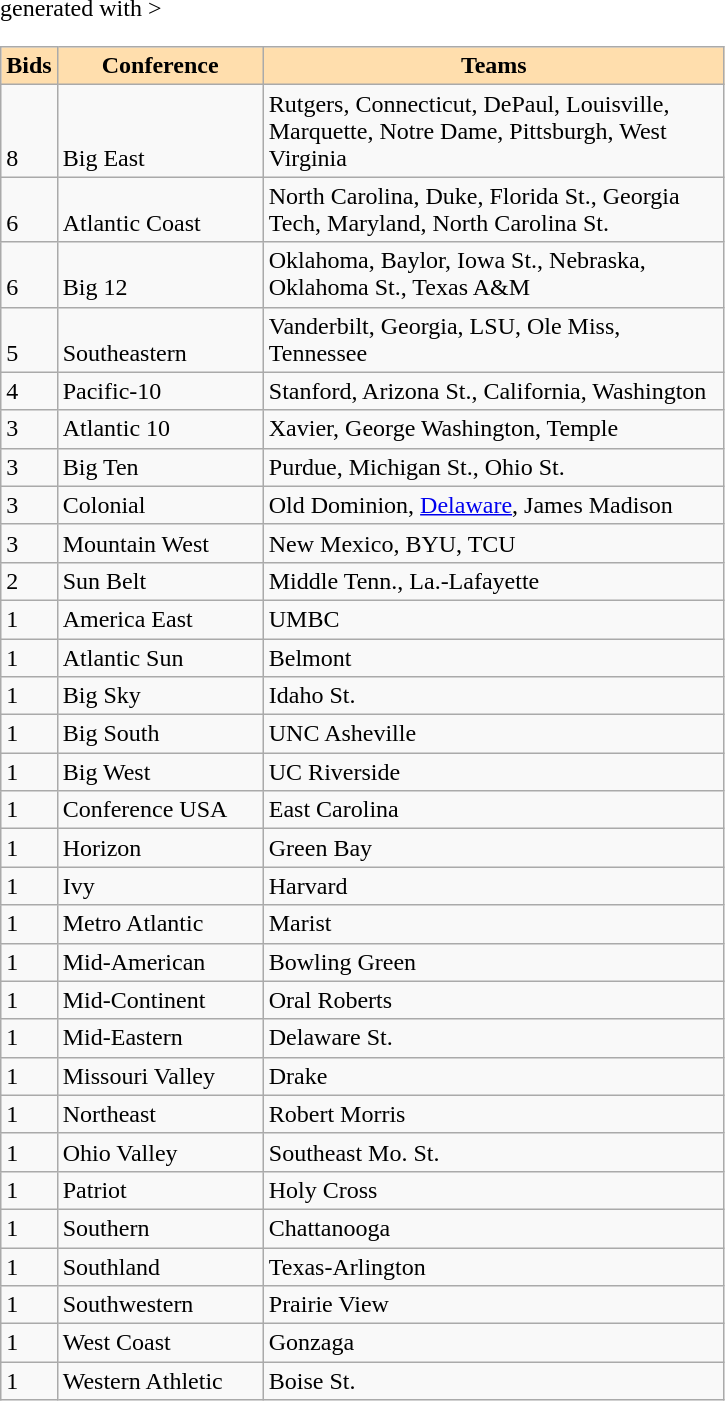<table class="wikitable" <hiddentext>generated with >
<tr style="background-color:#FFDEAD;font-weight:bold"  align="center" valign="bottom">
<td width="28"  height="14">Bids</td>
<td width="130">Conference</td>
<td width="300">Teams</td>
</tr>
<tr valign="bottom">
<td height="14">8</td>
<td>Big East</td>
<td>Rutgers, Connecticut, DePaul, Louisville, Marquette, Notre Dame,  Pittsburgh, West Virginia</td>
</tr>
<tr valign="bottom">
<td height="14">6</td>
<td>Atlantic Coast</td>
<td>North Carolina, Duke, Florida St., Georgia Tech, Maryland, North  Carolina St.</td>
</tr>
<tr valign="bottom">
<td height="14">6</td>
<td>Big 12</td>
<td>Oklahoma, Baylor, Iowa St., Nebraska, Oklahoma St., Texas A&M</td>
</tr>
<tr valign="bottom">
<td height="14">5</td>
<td>Southeastern</td>
<td>Vanderbilt, Georgia, LSU, Ole Miss, Tennessee</td>
</tr>
<tr valign="bottom">
<td height="14">4</td>
<td>Pacific-10</td>
<td>Stanford, Arizona St., California, Washington</td>
</tr>
<tr valign="bottom">
<td height="14">3</td>
<td>Atlantic 10</td>
<td>Xavier, George Washington, Temple</td>
</tr>
<tr valign="bottom">
<td height="14">3</td>
<td>Big Ten</td>
<td>Purdue, Michigan St., Ohio St.</td>
</tr>
<tr valign="bottom">
<td height="14">3</td>
<td>Colonial</td>
<td>Old  Dominion, <a href='#'>Delaware</a>, James Madison</td>
</tr>
<tr valign="bottom">
<td height="14">3</td>
<td>Mountain West</td>
<td>New Mexico, BYU, TCU</td>
</tr>
<tr valign="bottom">
<td height="14">2</td>
<td>Sun Belt</td>
<td>Middle Tenn., La.-Lafayette</td>
</tr>
<tr valign="bottom">
<td height="14">1</td>
<td>America East</td>
<td>UMBC</td>
</tr>
<tr valign="bottom">
<td height="14">1</td>
<td>Atlantic Sun</td>
<td>Belmont</td>
</tr>
<tr valign="bottom">
<td height="14">1</td>
<td>Big Sky</td>
<td>Idaho St.</td>
</tr>
<tr valign="bottom">
<td height="14">1</td>
<td>Big South</td>
<td>UNC  Asheville</td>
</tr>
<tr valign="bottom">
<td height="14">1</td>
<td>Big West</td>
<td>UC  Riverside</td>
</tr>
<tr valign="bottom">
<td height="14">1</td>
<td>Conference USA</td>
<td>East Carolina</td>
</tr>
<tr valign="bottom">
<td height="14">1</td>
<td>Horizon</td>
<td>Green Bay</td>
</tr>
<tr valign="bottom">
<td height="14">1</td>
<td>Ivy</td>
<td>Harvard</td>
</tr>
<tr valign="bottom">
<td height="14">1</td>
<td>Metro Atlantic</td>
<td>Marist</td>
</tr>
<tr valign="bottom">
<td height="14">1</td>
<td>Mid-American</td>
<td>Bowling Green</td>
</tr>
<tr valign="bottom">
<td height="14">1</td>
<td>Mid-Continent</td>
<td>Oral Roberts</td>
</tr>
<tr valign="bottom">
<td height="14">1</td>
<td>Mid-Eastern</td>
<td>Delaware St.</td>
</tr>
<tr valign="bottom">
<td height="14">1</td>
<td>Missouri Valley</td>
<td>Drake</td>
</tr>
<tr valign="bottom">
<td height="14">1</td>
<td>Northeast</td>
<td>Robert Morris</td>
</tr>
<tr valign="bottom">
<td height="14">1</td>
<td>Ohio Valley</td>
<td>Southeast Mo. St.</td>
</tr>
<tr valign="bottom">
<td height="14">1</td>
<td>Patriot</td>
<td>Holy Cross</td>
</tr>
<tr valign="bottom">
<td height="14">1</td>
<td>Southern</td>
<td>Chattanooga</td>
</tr>
<tr valign="bottom">
<td height="14">1</td>
<td>Southland</td>
<td>Texas-Arlington</td>
</tr>
<tr valign="bottom">
<td height="14">1</td>
<td>Southwestern</td>
<td>Prairie View</td>
</tr>
<tr valign="bottom">
<td height="14">1</td>
<td>West Coast</td>
<td>Gonzaga</td>
</tr>
<tr valign="bottom">
<td height="14">1</td>
<td>Western Athletic</td>
<td>Boise St.</td>
</tr>
</table>
